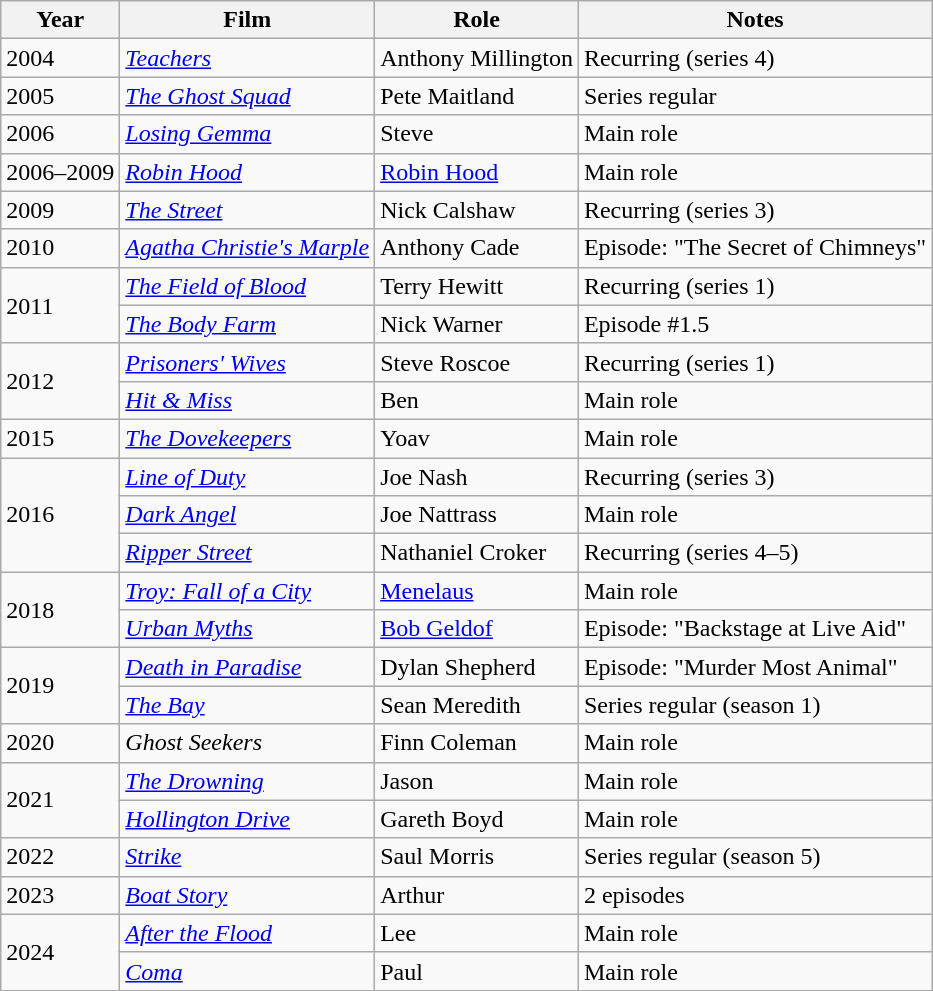<table class="wikitable">
<tr>
<th>Year</th>
<th>Film</th>
<th>Role</th>
<th>Notes</th>
</tr>
<tr>
<td>2004</td>
<td><em><a href='#'>Teachers</a></em></td>
<td>Anthony Millington</td>
<td>Recurring (series 4)</td>
</tr>
<tr>
<td>2005</td>
<td><em><a href='#'>The Ghost Squad</a></em></td>
<td>Pete Maitland</td>
<td>Series regular</td>
</tr>
<tr>
<td>2006</td>
<td><em><a href='#'>Losing Gemma</a></em></td>
<td>Steve</td>
<td>Main role</td>
</tr>
<tr>
<td>2006–2009</td>
<td><em><a href='#'>Robin Hood</a></em></td>
<td><a href='#'>Robin Hood</a></td>
<td>Main role</td>
</tr>
<tr>
<td>2009</td>
<td><em><a href='#'>The Street</a></em></td>
<td>Nick Calshaw</td>
<td>Recurring (series 3)</td>
</tr>
<tr>
<td>2010</td>
<td><em><a href='#'>Agatha Christie's Marple</a></em></td>
<td>Anthony Cade</td>
<td>Episode: "The Secret of Chimneys"</td>
</tr>
<tr>
<td rowspan="2">2011</td>
<td><em><a href='#'>The Field of Blood</a></em></td>
<td>Terry Hewitt</td>
<td>Recurring (series 1)</td>
</tr>
<tr>
<td><em><a href='#'>The Body Farm</a></em></td>
<td>Nick Warner</td>
<td>Episode #1.5</td>
</tr>
<tr>
<td rowspan="2">2012</td>
<td><em><a href='#'>Prisoners' Wives</a></em></td>
<td>Steve Roscoe</td>
<td>Recurring (series 1)</td>
</tr>
<tr>
<td><em><a href='#'>Hit & Miss</a></em></td>
<td>Ben</td>
<td>Main role</td>
</tr>
<tr>
<td>2015</td>
<td><em><a href='#'>The Dovekeepers</a></em></td>
<td>Yoav</td>
<td>Main role</td>
</tr>
<tr>
<td rowspan="3">2016</td>
<td><em><a href='#'>Line of Duty</a></em></td>
<td>Joe Nash</td>
<td>Recurring (series 3)</td>
</tr>
<tr>
<td><em><a href='#'>Dark Angel</a></em></td>
<td>Joe Nattrass</td>
<td>Main role</td>
</tr>
<tr>
<td><em><a href='#'>Ripper Street</a></em></td>
<td>Nathaniel Croker</td>
<td>Recurring (series 4–5)</td>
</tr>
<tr>
<td rowspan="2">2018</td>
<td><em><a href='#'>Troy: Fall of a City</a></em></td>
<td><a href='#'>Menelaus</a></td>
<td>Main role</td>
</tr>
<tr>
<td><em><a href='#'>Urban Myths</a></em></td>
<td><a href='#'>Bob Geldof</a></td>
<td>Episode: "Backstage at Live Aid"</td>
</tr>
<tr>
<td rowspan="2">2019</td>
<td><em><a href='#'>Death in Paradise</a></em></td>
<td>Dylan Shepherd</td>
<td>Episode: "Murder Most Animal"</td>
</tr>
<tr>
<td><em><a href='#'>The Bay</a></em></td>
<td>Sean Meredith</td>
<td>Series regular (season 1)</td>
</tr>
<tr>
<td>2020</td>
<td><em>Ghost Seekers</em></td>
<td>Finn Coleman</td>
<td>Main role</td>
</tr>
<tr>
<td rowspan="2">2021</td>
<td><em><a href='#'>The Drowning</a></em></td>
<td>Jason</td>
<td>Main role</td>
</tr>
<tr>
<td><em><a href='#'>Hollington Drive</a></em></td>
<td>Gareth Boyd</td>
<td>Main role</td>
</tr>
<tr>
<td>2022</td>
<td><em><a href='#'>Strike</a></em></td>
<td>Saul Morris</td>
<td>Series regular (season 5)</td>
</tr>
<tr>
<td>2023</td>
<td><em><a href='#'>Boat Story</a></em></td>
<td>Arthur</td>
<td>2 episodes</td>
</tr>
<tr>
<td rowspan="2">2024</td>
<td><em><a href='#'>After the Flood</a></em></td>
<td>Lee</td>
<td>Main role</td>
</tr>
<tr>
<td><em><a href='#'>Coma</a></em></td>
<td>Paul</td>
<td>Main role</td>
</tr>
</table>
